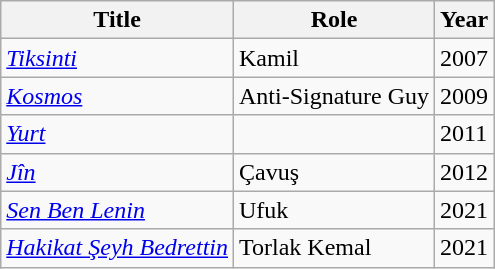<table class="wikitable">
<tr>
<th>Title</th>
<th>Role</th>
<th>Year</th>
</tr>
<tr>
<td><em><a href='#'>Tiksinti</a></em></td>
<td>Kamil</td>
<td>2007</td>
</tr>
<tr>
<td><em><a href='#'>Kosmos</a></em></td>
<td>Anti-Signature Guy</td>
<td>2009</td>
</tr>
<tr>
<td><em><a href='#'>Yurt</a></em></td>
<td></td>
<td>2011</td>
</tr>
<tr>
<td><em><a href='#'>Jîn</a></em></td>
<td>Çavuş</td>
<td>2012</td>
</tr>
<tr>
<td><em><a href='#'>Sen Ben Lenin</a></em></td>
<td>Ufuk</td>
<td>2021</td>
</tr>
<tr>
<td><em><a href='#'>Hakikat Şeyh Bedrettin</a></em></td>
<td>Torlak Kemal</td>
<td>2021</td>
</tr>
</table>
